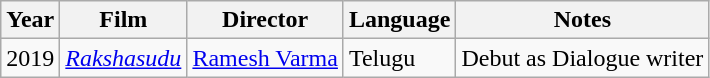<table class="wikitable">
<tr>
<th>Year</th>
<th>Film</th>
<th>Director</th>
<th>Language</th>
<th>Notes</th>
</tr>
<tr>
<td>2019</td>
<td><a href='#'><em>Rakshasudu</em></a></td>
<td><a href='#'>Ramesh Varma</a></td>
<td>Telugu</td>
<td>Debut as Dialogue writer</td>
</tr>
</table>
